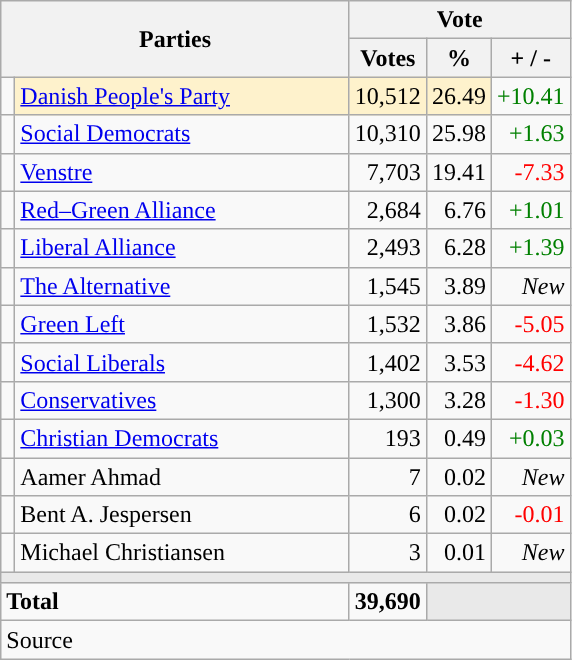<table class="wikitable" style="text-align:right;">
<tr>
<th style="text-align:centre;" rowspan="2" colspan="2" width="225">Parties</th>
<th colspan="3">Vote</th>
</tr>
<tr>
<th width="15">Votes</th>
<th width="15">%</th>
<th width="15">+ / -</th>
</tr>
<tr>
<td width="2" style="color:inherit;background:"></td>
<td bgcolor=#fef2cc  align="left"><a href='#'>Danish People's Party</a></td>
<td bgcolor=#fef2cc>10,512</td>
<td bgcolor=#fef2cc>26.49</td>
<td style=color:green;>+10.41</td>
</tr>
<tr>
<td width="2" style="color:inherit;background:"></td>
<td align="left"><a href='#'>Social Democrats</a></td>
<td>10,310</td>
<td>25.98</td>
<td style=color:green;>+1.63</td>
</tr>
<tr>
<td width="2" style="color:inherit;background:"></td>
<td align="left"><a href='#'>Venstre</a></td>
<td>7,703</td>
<td>19.41</td>
<td style=color:red;>-7.33</td>
</tr>
<tr>
<td width="2" style="color:inherit;background:"></td>
<td align="left"><a href='#'>Red–Green Alliance</a></td>
<td>2,684</td>
<td>6.76</td>
<td style=color:green;>+1.01</td>
</tr>
<tr>
<td width="2" style="color:inherit;background:"></td>
<td align="left"><a href='#'>Liberal Alliance</a></td>
<td>2,493</td>
<td>6.28</td>
<td style=color:green;>+1.39</td>
</tr>
<tr>
<td width="2" style="color:inherit;background:"></td>
<td align="left"><a href='#'>The Alternative</a></td>
<td>1,545</td>
<td>3.89</td>
<td><em>New</em></td>
</tr>
<tr>
<td width="2" style="color:inherit;background:"></td>
<td align="left"><a href='#'>Green Left</a></td>
<td>1,532</td>
<td>3.86</td>
<td style=color:red;>-5.05</td>
</tr>
<tr>
<td width="2" style="color:inherit;background:"></td>
<td align="left"><a href='#'>Social Liberals</a></td>
<td>1,402</td>
<td>3.53</td>
<td style=color:red;>-4.62</td>
</tr>
<tr>
<td width="2" style="color:inherit;background:"></td>
<td align="left"><a href='#'>Conservatives</a></td>
<td>1,300</td>
<td>3.28</td>
<td style=color:red;>-1.30</td>
</tr>
<tr>
<td width="2" style="color:inherit;background:"></td>
<td align="left"><a href='#'>Christian Democrats</a></td>
<td>193</td>
<td>0.49</td>
<td style=color:green;>+0.03</td>
</tr>
<tr>
<td width="2" style="color:inherit;background:"></td>
<td align="left">Aamer Ahmad</td>
<td>7</td>
<td>0.02</td>
<td><em>New</em></td>
</tr>
<tr>
<td width="2" style="color:inherit;background:"></td>
<td align="left">Bent A. Jespersen</td>
<td>6</td>
<td>0.02</td>
<td style=color:red;>-0.01</td>
</tr>
<tr>
<td width="2" style="color:inherit;background:"></td>
<td align="left">Michael Christiansen</td>
<td>3</td>
<td>0.01</td>
<td><em>New</em></td>
</tr>
<tr>
<td colspan="7" bgcolor="#E9E9E9"></td>
</tr>
<tr>
<td align="left" colspan="2"><strong>Total</strong></td>
<td><strong>39,690</strong></td>
<td bgcolor="#E9E9E9" colspan="2"></td>
</tr>
<tr>
<td align="left" colspan="6">Source</td>
</tr>
</table>
